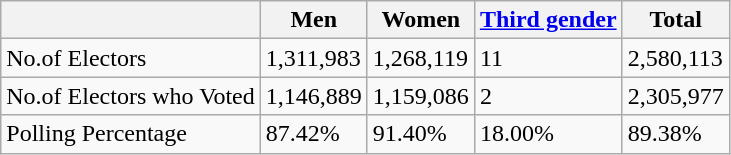<table class="wikitable">
<tr>
<th></th>
<th>Men</th>
<th>Women</th>
<th><a href='#'>Third gender</a></th>
<th>Total</th>
</tr>
<tr>
<td>No.of Electors</td>
<td>1,311,983</td>
<td>1,268,119</td>
<td>11</td>
<td>2,580,113</td>
</tr>
<tr>
<td>No.of Electors who Voted</td>
<td>1,146,889</td>
<td>1,159,086</td>
<td>2</td>
<td>2,305,977</td>
</tr>
<tr>
<td>Polling Percentage</td>
<td>87.42%</td>
<td>91.40%</td>
<td>18.00%</td>
<td>89.38%</td>
</tr>
</table>
